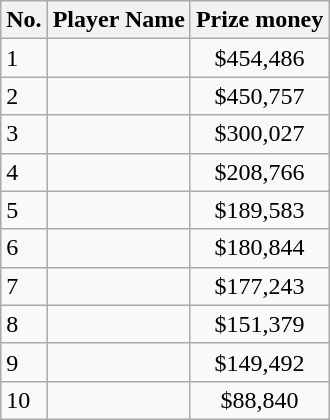<table class="wikitable">
<tr>
<th>No.</th>
<th>Player Name</th>
<th>Prize money</th>
</tr>
<tr>
<td>1</td>
<td></td>
<td align="center">$454,486</td>
</tr>
<tr>
<td>2</td>
<td></td>
<td align="center">$450,757</td>
</tr>
<tr>
<td>3</td>
<td></td>
<td align="center">$300,027</td>
</tr>
<tr>
<td>4</td>
<td></td>
<td align="center">$208,766</td>
</tr>
<tr>
<td>5</td>
<td></td>
<td align="center">$189,583</td>
</tr>
<tr>
<td>6</td>
<td></td>
<td align="center">$180,844</td>
</tr>
<tr>
<td>7</td>
<td></td>
<td align="center">$177,243</td>
</tr>
<tr>
<td>8</td>
<td></td>
<td align="center">$151,379</td>
</tr>
<tr>
<td>9</td>
<td></td>
<td align="center">$149,492</td>
</tr>
<tr>
<td>10</td>
<td></td>
<td align="center">$88,840</td>
</tr>
</table>
